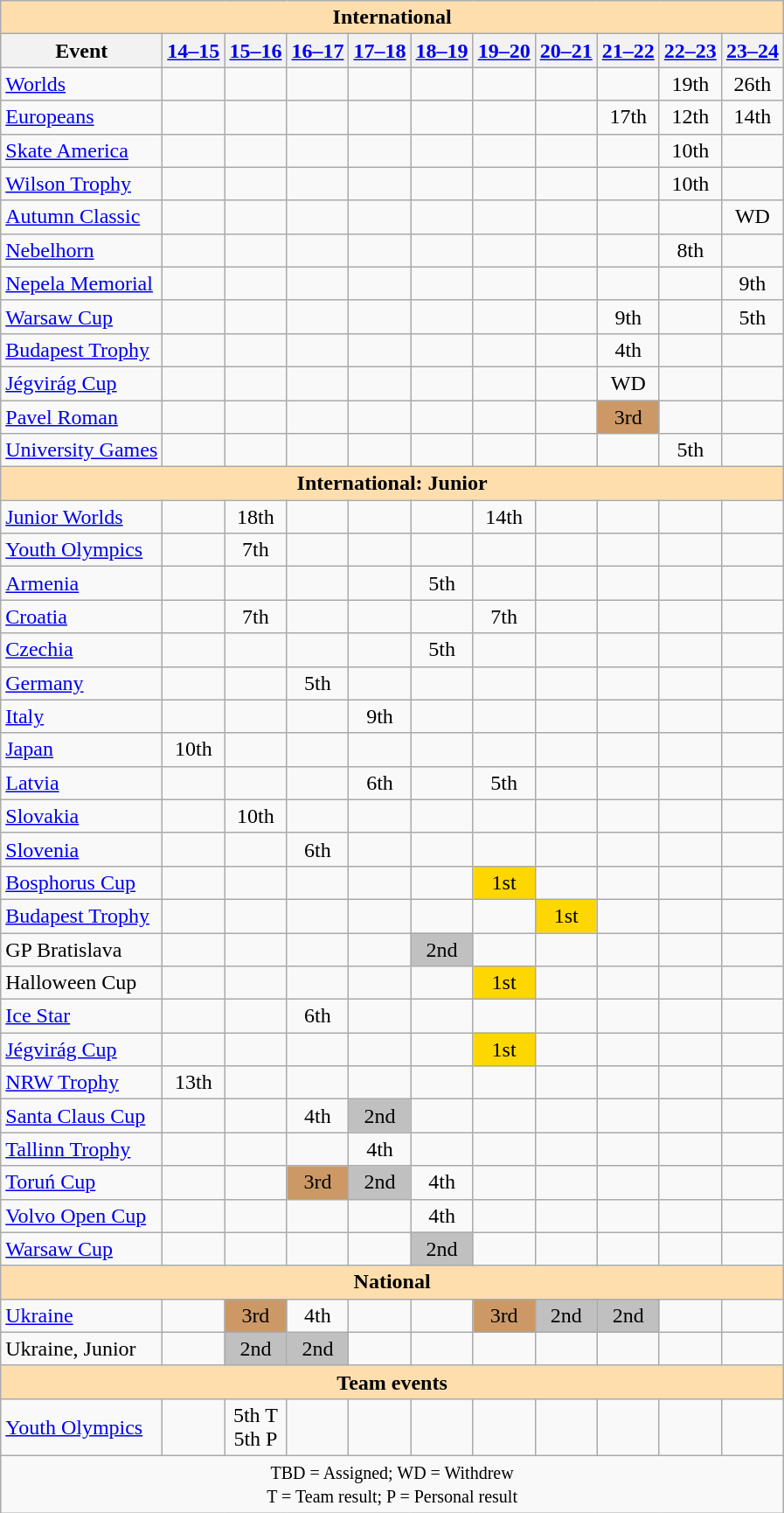<table class="wikitable" style="text-align:center">
<tr>
<th style="background-color: #ffdead; " colspan=11 align=center>International</th>
</tr>
<tr>
<th>Event</th>
<th><a href='#'>14–15</a></th>
<th><a href='#'>15–16</a></th>
<th><a href='#'>16–17</a></th>
<th><a href='#'>17–18</a></th>
<th><a href='#'>18–19</a></th>
<th><a href='#'>19–20</a></th>
<th><a href='#'>20–21</a></th>
<th><a href='#'>21–22</a></th>
<th><a href='#'>22–23</a></th>
<th><a href='#'>23–24</a></th>
</tr>
<tr>
<td align=left><a href='#'>Worlds</a></td>
<td></td>
<td></td>
<td></td>
<td></td>
<td></td>
<td></td>
<td></td>
<td></td>
<td>19th</td>
<td>26th</td>
</tr>
<tr>
<td align=left><a href='#'>Europeans</a></td>
<td></td>
<td></td>
<td></td>
<td></td>
<td></td>
<td></td>
<td></td>
<td>17th</td>
<td>12th</td>
<td>14th</td>
</tr>
<tr>
<td align=left> <a href='#'>Skate America</a></td>
<td></td>
<td></td>
<td></td>
<td></td>
<td></td>
<td></td>
<td></td>
<td></td>
<td>10th</td>
<td></td>
</tr>
<tr>
<td align=left> <a href='#'>Wilson Trophy</a></td>
<td></td>
<td></td>
<td></td>
<td></td>
<td></td>
<td></td>
<td></td>
<td></td>
<td>10th</td>
<td></td>
</tr>
<tr>
<td align=left> <a href='#'>Autumn Classic</a></td>
<td></td>
<td></td>
<td></td>
<td></td>
<td></td>
<td></td>
<td></td>
<td></td>
<td></td>
<td>WD</td>
</tr>
<tr>
<td align=left> <a href='#'>Nebelhorn</a></td>
<td></td>
<td></td>
<td></td>
<td></td>
<td></td>
<td></td>
<td></td>
<td></td>
<td>8th</td>
<td></td>
</tr>
<tr>
<td align=left> <a href='#'>Nepela Memorial</a></td>
<td></td>
<td></td>
<td></td>
<td></td>
<td></td>
<td></td>
<td></td>
<td></td>
<td></td>
<td>9th</td>
</tr>
<tr>
<td align=left> <a href='#'>Warsaw Cup</a></td>
<td></td>
<td></td>
<td></td>
<td></td>
<td></td>
<td></td>
<td></td>
<td>9th</td>
<td></td>
<td>5th</td>
</tr>
<tr>
<td align=left><a href='#'>Budapest Trophy</a></td>
<td></td>
<td></td>
<td></td>
<td></td>
<td></td>
<td></td>
<td></td>
<td>4th</td>
<td></td>
<td></td>
</tr>
<tr>
<td align=left><a href='#'>Jégvirág Cup</a></td>
<td></td>
<td></td>
<td></td>
<td></td>
<td></td>
<td></td>
<td></td>
<td>WD</td>
<td></td>
<td></td>
</tr>
<tr>
<td align=left><a href='#'>Pavel Roman</a></td>
<td></td>
<td></td>
<td></td>
<td></td>
<td></td>
<td></td>
<td></td>
<td bgcolor=cc9966>3rd</td>
<td></td>
<td></td>
</tr>
<tr>
<td align=left><a href='#'>University Games</a></td>
<td></td>
<td></td>
<td></td>
<td></td>
<td></td>
<td></td>
<td></td>
<td></td>
<td>5th</td>
<td></td>
</tr>
<tr>
<th style="background-color: #ffdead; " colspan=11 align=center>International: Junior</th>
</tr>
<tr>
<td align=left><a href='#'>Junior Worlds</a></td>
<td></td>
<td>18th</td>
<td></td>
<td></td>
<td></td>
<td>14th</td>
<td></td>
<td></td>
<td></td>
<td></td>
</tr>
<tr>
<td align=left><a href='#'>Youth Olympics</a></td>
<td></td>
<td>7th</td>
<td></td>
<td></td>
<td></td>
<td></td>
<td></td>
<td></td>
<td></td>
<td></td>
</tr>
<tr>
<td align=left> <a href='#'>Armenia</a></td>
<td></td>
<td></td>
<td></td>
<td></td>
<td>5th</td>
<td></td>
<td></td>
<td></td>
<td></td>
<td></td>
</tr>
<tr>
<td align=left> <a href='#'>Croatia</a></td>
<td></td>
<td>7th</td>
<td></td>
<td></td>
<td></td>
<td>7th</td>
<td></td>
<td></td>
<td></td>
<td></td>
</tr>
<tr>
<td align=left> <a href='#'>Czechia</a></td>
<td></td>
<td></td>
<td></td>
<td></td>
<td>5th</td>
<td></td>
<td></td>
<td></td>
<td></td>
<td></td>
</tr>
<tr>
<td align=left> <a href='#'>Germany</a></td>
<td></td>
<td></td>
<td>5th</td>
<td></td>
<td></td>
<td></td>
<td></td>
<td></td>
<td></td>
<td></td>
</tr>
<tr>
<td align=left> <a href='#'>Italy</a></td>
<td></td>
<td></td>
<td></td>
<td>9th</td>
<td></td>
<td></td>
<td></td>
<td></td>
<td></td>
<td></td>
</tr>
<tr>
<td align=left> <a href='#'>Japan</a></td>
<td>10th</td>
<td></td>
<td></td>
<td></td>
<td></td>
<td></td>
<td></td>
<td></td>
<td></td>
<td></td>
</tr>
<tr>
<td align=left> <a href='#'>Latvia</a></td>
<td></td>
<td></td>
<td></td>
<td>6th</td>
<td></td>
<td>5th</td>
<td></td>
<td></td>
<td></td>
<td></td>
</tr>
<tr>
<td align=left> <a href='#'>Slovakia</a></td>
<td></td>
<td>10th</td>
<td></td>
<td></td>
<td></td>
<td></td>
<td></td>
<td></td>
<td></td>
<td></td>
</tr>
<tr>
<td align=left> <a href='#'>Slovenia</a></td>
<td></td>
<td></td>
<td>6th</td>
<td></td>
<td></td>
<td></td>
<td></td>
<td></td>
<td></td>
<td></td>
</tr>
<tr>
<td align=left><a href='#'>Bosphorus Cup</a></td>
<td></td>
<td></td>
<td></td>
<td></td>
<td></td>
<td bgcolor=gold>1st</td>
<td></td>
<td></td>
<td></td>
<td></td>
</tr>
<tr>
<td align=left><a href='#'>Budapest Trophy</a></td>
<td></td>
<td></td>
<td></td>
<td></td>
<td></td>
<td></td>
<td bgcolor=gold>1st</td>
<td></td>
<td></td>
<td></td>
</tr>
<tr>
<td align=left>GP Bratislava</td>
<td></td>
<td></td>
<td></td>
<td></td>
<td bgcolor=silver>2nd</td>
<td></td>
<td></td>
<td></td>
<td></td>
<td></td>
</tr>
<tr>
<td align=left>Halloween Cup</td>
<td></td>
<td></td>
<td></td>
<td></td>
<td></td>
<td bgcolor=gold>1st</td>
<td></td>
<td></td>
<td></td>
<td></td>
</tr>
<tr>
<td align=left><a href='#'>Ice Star</a></td>
<td></td>
<td></td>
<td>6th</td>
<td></td>
<td></td>
<td></td>
<td></td>
<td></td>
<td></td>
<td></td>
</tr>
<tr>
<td align=left><a href='#'>Jégvirág Cup</a></td>
<td></td>
<td></td>
<td></td>
<td></td>
<td></td>
<td bgcolor=gold>1st</td>
<td></td>
<td></td>
<td></td>
<td></td>
</tr>
<tr>
<td align=left><a href='#'>NRW Trophy</a></td>
<td>13th</td>
<td></td>
<td></td>
<td></td>
<td></td>
<td></td>
<td></td>
<td></td>
<td></td>
<td></td>
</tr>
<tr>
<td align=left><a href='#'>Santa Claus Cup</a></td>
<td></td>
<td></td>
<td>4th</td>
<td bgcolor=silver>2nd</td>
<td></td>
<td></td>
<td></td>
<td></td>
<td></td>
<td></td>
</tr>
<tr>
<td align=left><a href='#'>Tallinn Trophy</a></td>
<td></td>
<td></td>
<td></td>
<td>4th</td>
<td></td>
<td></td>
<td></td>
<td></td>
<td></td>
<td></td>
</tr>
<tr>
<td align=left><a href='#'>Toruń Cup</a></td>
<td></td>
<td></td>
<td bgcolor=cc9966>3rd</td>
<td bgcolor=silver>2nd</td>
<td>4th</td>
<td></td>
<td></td>
<td></td>
<td></td>
<td></td>
</tr>
<tr>
<td align=left><a href='#'>Volvo Open Cup</a></td>
<td></td>
<td></td>
<td></td>
<td></td>
<td>4th</td>
<td></td>
<td></td>
<td></td>
<td></td>
<td></td>
</tr>
<tr>
<td align=left><a href='#'>Warsaw Cup</a></td>
<td></td>
<td></td>
<td></td>
<td></td>
<td bgcolor=silver>2nd</td>
<td></td>
<td></td>
<td></td>
<td></td>
<td></td>
</tr>
<tr>
<th style="background-color: #ffdead; " colspan=11 align=center>National</th>
</tr>
<tr>
<td align=left><a href='#'>Ukraine</a></td>
<td></td>
<td bgcolor=cc9966>3rd</td>
<td>4th</td>
<td></td>
<td></td>
<td bgcolor=cc9966>3rd</td>
<td bgcolor=silver>2nd</td>
<td bgcolor=silver>2nd</td>
<td></td>
<td></td>
</tr>
<tr>
<td align=left>Ukraine, Junior</td>
<td></td>
<td bgcolor=silver>2nd</td>
<td bgcolor=silver>2nd</td>
<td></td>
<td></td>
<td></td>
<td></td>
<td></td>
<td></td>
<td></td>
</tr>
<tr>
<th style="background-color: #ffdead; " colspan=11 align=center>Team events</th>
</tr>
<tr>
<td align=left><a href='#'>Youth Olympics</a></td>
<td></td>
<td>5th T <br>5th P</td>
<td></td>
<td></td>
<td></td>
<td></td>
<td></td>
<td></td>
<td></td>
<td></td>
</tr>
<tr>
<td colspan=11 align=center><small> TBD = Assigned; WD = Withdrew <br> T = Team result; P = Personal result </small></td>
</tr>
</table>
